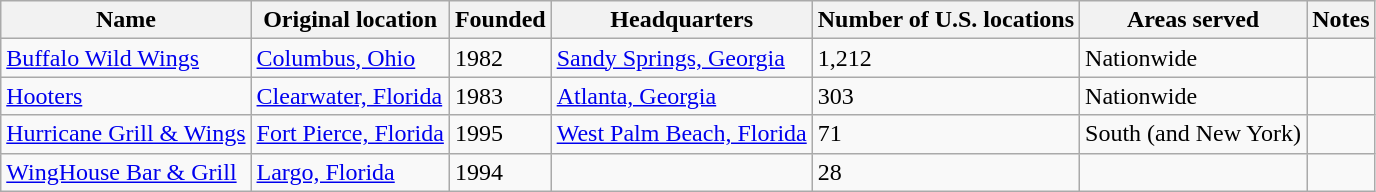<table class="wikitable sortable">
<tr>
<th>Name</th>
<th>Original location</th>
<th>Founded</th>
<th>Headquarters</th>
<th data-sort-type="number">Number of U.S. locations</th>
<th>Areas served</th>
<th>Notes</th>
</tr>
<tr>
<td><a href='#'>Buffalo Wild Wings</a></td>
<td><a href='#'>Columbus, Ohio</a></td>
<td>1982</td>
<td><a href='#'>Sandy Springs, Georgia</a></td>
<td>1,212</td>
<td>Nationwide</td>
<td></td>
</tr>
<tr>
<td><a href='#'>Hooters</a></td>
<td><a href='#'>Clearwater, Florida</a></td>
<td>1983</td>
<td><a href='#'>Atlanta, Georgia</a></td>
<td>303</td>
<td>Nationwide</td>
<td></td>
</tr>
<tr>
<td><a href='#'>Hurricane Grill & Wings</a></td>
<td><a href='#'>Fort Pierce, Florida</a></td>
<td>1995</td>
<td><a href='#'>West Palm Beach, Florida</a></td>
<td>71</td>
<td>South (and New York)</td>
<td></td>
</tr>
<tr>
<td><a href='#'>WingHouse Bar & Grill</a></td>
<td><a href='#'>Largo, Florida</a></td>
<td>1994</td>
<td></td>
<td>28</td>
<td></td>
<td></td>
</tr>
</table>
